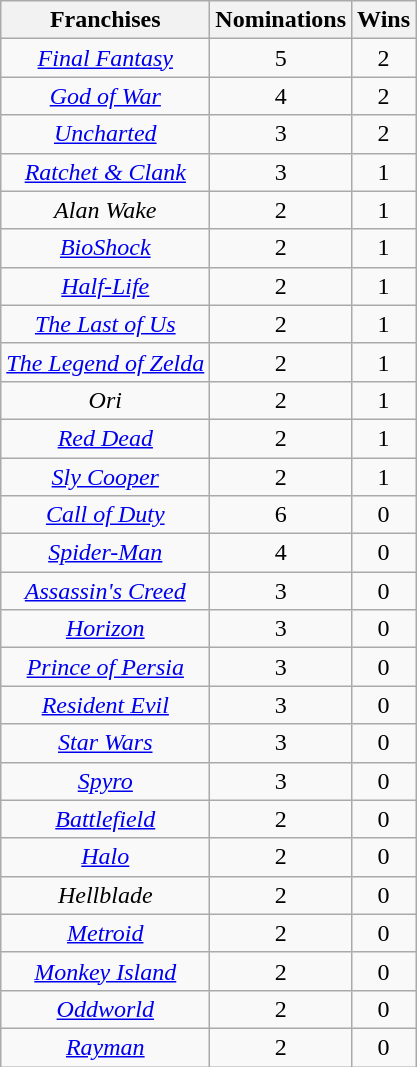<table class="wikitable sortable plainrowheaders" rowspan="2" style="text-align:center;" background: #f6e39c;>
<tr>
<th scope="col">Franchises</th>
<th scope="col">Nominations</th>
<th scope="col">Wins</th>
</tr>
<tr>
<td><em><a href='#'>Final Fantasy</a></em></td>
<td>5</td>
<td>2</td>
</tr>
<tr>
<td><em><a href='#'>God of War</a></em></td>
<td>4</td>
<td>2</td>
</tr>
<tr>
<td><em><a href='#'>Uncharted</a></em></td>
<td>3</td>
<td>2</td>
</tr>
<tr>
<td><em><a href='#'>Ratchet & Clank</a></em></td>
<td>3</td>
<td>1</td>
</tr>
<tr>
<td><em>Alan Wake</em></td>
<td>2</td>
<td>1</td>
</tr>
<tr>
<td><em><a href='#'>BioShock</a></em></td>
<td>2</td>
<td>1</td>
</tr>
<tr>
<td><em><a href='#'>Half-Life</a></em></td>
<td>2</td>
<td>1</td>
</tr>
<tr>
<td><em><a href='#'>The Last of Us</a></em></td>
<td>2</td>
<td>1</td>
</tr>
<tr>
<td><em><a href='#'>The Legend of Zelda</a></em></td>
<td>2</td>
<td>1</td>
</tr>
<tr>
<td><em>Ori</em></td>
<td>2</td>
<td>1</td>
</tr>
<tr>
<td><em><a href='#'>Red Dead</a></em></td>
<td>2</td>
<td>1</td>
</tr>
<tr>
<td><em><a href='#'>Sly Cooper</a></em></td>
<td>2</td>
<td>1</td>
</tr>
<tr>
<td><em><a href='#'>Call of Duty</a></em></td>
<td>6</td>
<td>0</td>
</tr>
<tr>
<td><em><a href='#'>Spider-Man</a></em></td>
<td>4</td>
<td>0</td>
</tr>
<tr>
<td><em><a href='#'>Assassin's Creed</a></em></td>
<td>3</td>
<td>0</td>
</tr>
<tr>
<td><em><a href='#'>Horizon</a></em></td>
<td>3</td>
<td>0</td>
</tr>
<tr>
<td><em><a href='#'>Prince of Persia</a></em></td>
<td>3</td>
<td>0</td>
</tr>
<tr>
<td><em><a href='#'>Resident Evil</a></em></td>
<td>3</td>
<td>0</td>
</tr>
<tr>
<td><em><a href='#'>Star Wars</a></em></td>
<td>3</td>
<td>0</td>
</tr>
<tr>
<td><em><a href='#'>Spyro</a></em></td>
<td>3</td>
<td>0</td>
</tr>
<tr>
<td><em><a href='#'>Battlefield</a></em></td>
<td>2</td>
<td>0</td>
</tr>
<tr>
<td><em><a href='#'>Halo</a></em></td>
<td>2</td>
<td>0</td>
</tr>
<tr>
<td><em>Hellblade</em></td>
<td>2</td>
<td>0</td>
</tr>
<tr>
<td><em><a href='#'>Metroid</a></em></td>
<td>2</td>
<td>0</td>
</tr>
<tr>
<td><em><a href='#'>Monkey Island</a></em></td>
<td>2</td>
<td>0</td>
</tr>
<tr>
<td><em><a href='#'>Oddworld</a></em></td>
<td>2</td>
<td>0</td>
</tr>
<tr>
<td><em><a href='#'>Rayman</a></em></td>
<td>2</td>
<td>0</td>
</tr>
</table>
